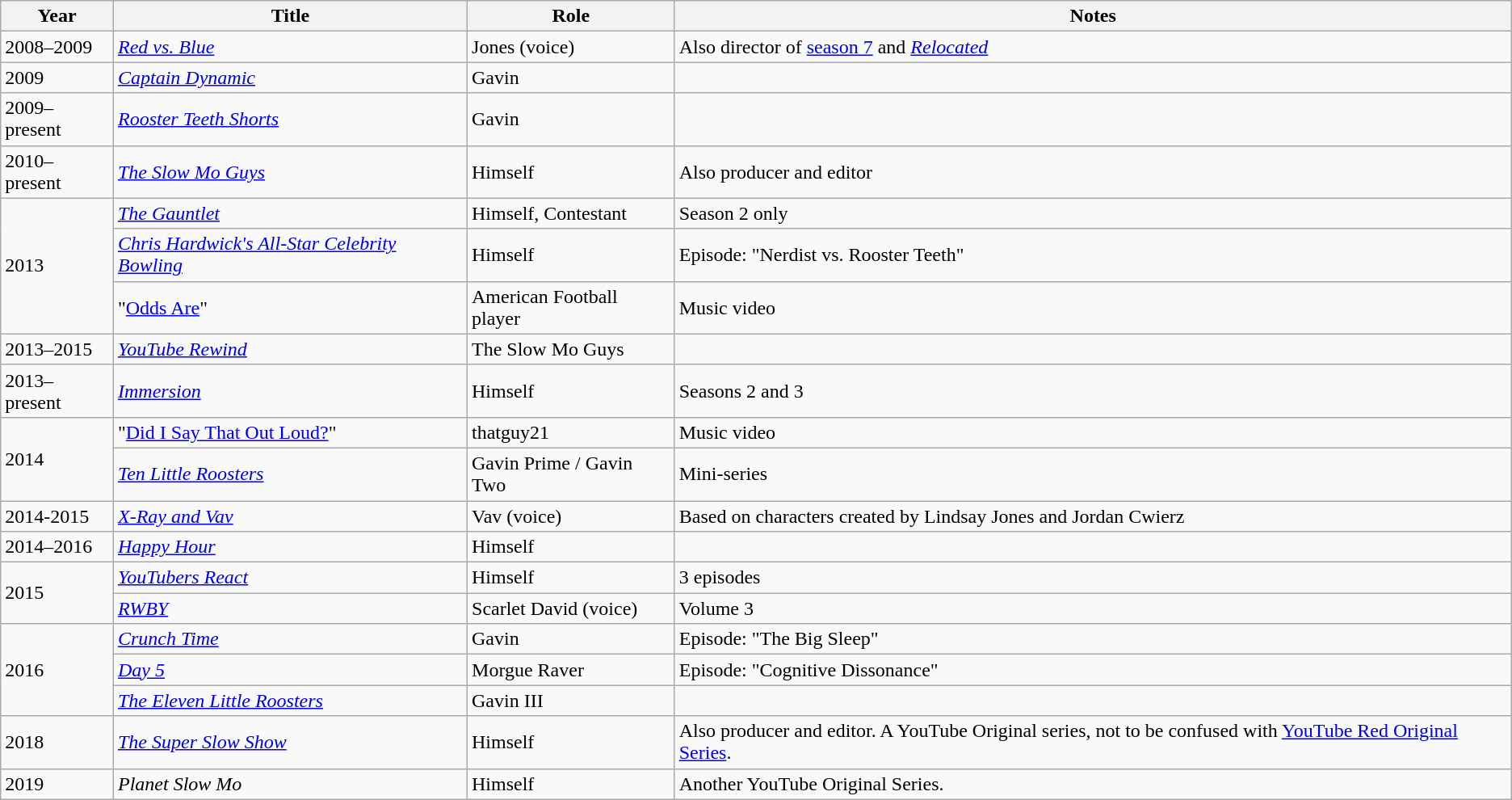<table class="sortable wikitable">
<tr>
<th>Year</th>
<th>Title</th>
<th>Role</th>
<th>Notes</th>
</tr>
<tr>
<td>2008–2009</td>
<td><em><a href='#'>Red vs. Blue</a></em></td>
<td>Jones (voice)</td>
<td>Also director of <a href='#'>season 7</a> and <em><a href='#'>Relocated</a></em></td>
</tr>
<tr>
<td>2009</td>
<td><em><a href='#'>Captain Dynamic</a></em></td>
<td>Gavin</td>
<td></td>
</tr>
<tr>
<td>2009–present</td>
<td><em><a href='#'>Rooster Teeth Shorts</a></em></td>
<td>Gavin</td>
<td></td>
</tr>
<tr>
<td>2010–present</td>
<td><em><a href='#'>The Slow Mo Guys</a></em></td>
<td>Himself</td>
<td>Also producer and editor</td>
</tr>
<tr>
<td rowspan="3">2013</td>
<td><em><a href='#'>The Gauntlet</a></em></td>
<td>Himself, Contestant</td>
<td>Season 2 only</td>
</tr>
<tr>
<td><em><a href='#'>Chris Hardwick's All-Star Celebrity Bowling</a></em></td>
<td>Himself</td>
<td>Episode: "Nerdist vs. Rooster Teeth"</td>
</tr>
<tr>
<td>"<a href='#'>Odds Are</a>"</td>
<td>American Football player</td>
<td>Music video</td>
</tr>
<tr>
<td>2013–2015</td>
<td><em><a href='#'>YouTube Rewind</a></em></td>
<td>The Slow Mo Guys</td>
<td></td>
</tr>
<tr>
<td>2013–present</td>
<td><em><a href='#'>Immersion</a></em></td>
<td>Himself</td>
<td>Seasons 2 and 3</td>
</tr>
<tr>
<td rowspan="2">2014</td>
<td>"<a href='#'>Did I Say That Out Loud?</a>"</td>
<td>thatguy21</td>
<td>Music video</td>
</tr>
<tr>
<td><em><a href='#'>Ten Little Roosters</a></em></td>
<td>Gavin Prime / Gavin Two</td>
<td>Mini-series</td>
</tr>
<tr>
<td>2014-2015</td>
<td><em><a href='#'>X-Ray and Vav</a></em></td>
<td>Vav (voice)</td>
<td>Based on characters created by Lindsay Jones and Jordan Cwierz</td>
</tr>
<tr>
<td>2014–2016</td>
<td><em><a href='#'>Happy Hour</a></em></td>
<td>Himself</td>
<td></td>
</tr>
<tr>
<td rowspan="2">2015</td>
<td><em><a href='#'>YouTubers React</a></em></td>
<td>Himself</td>
<td>3 episodes</td>
</tr>
<tr>
<td><em><a href='#'>RWBY</a></em></td>
<td>Scarlet David (voice)</td>
<td>Volume 3</td>
</tr>
<tr>
<td rowspan="3">2016</td>
<td><em><a href='#'>Crunch Time</a></em></td>
<td>Gavin</td>
<td>Episode: "The Big Sleep"</td>
</tr>
<tr>
<td><em><a href='#'>Day 5</a></em></td>
<td>Morgue Raver</td>
<td>Episode: "Cognitive Dissonance"</td>
</tr>
<tr>
<td><em><a href='#'>The Eleven Little Roosters</a></em></td>
<td>Gavin III</td>
<td></td>
</tr>
<tr>
<td>2018</td>
<td><em><a href='#'>The Super Slow Show</a></em></td>
<td>Himself</td>
<td>Also producer and editor. A YouTube Original series, not to be confused with <a href='#'>YouTube Red Original Series</a>.</td>
</tr>
<tr>
<td>2019</td>
<td><em>Planet Slow Mo</em></td>
<td>Himself</td>
<td>Another YouTube Original Series.</td>
</tr>
</table>
